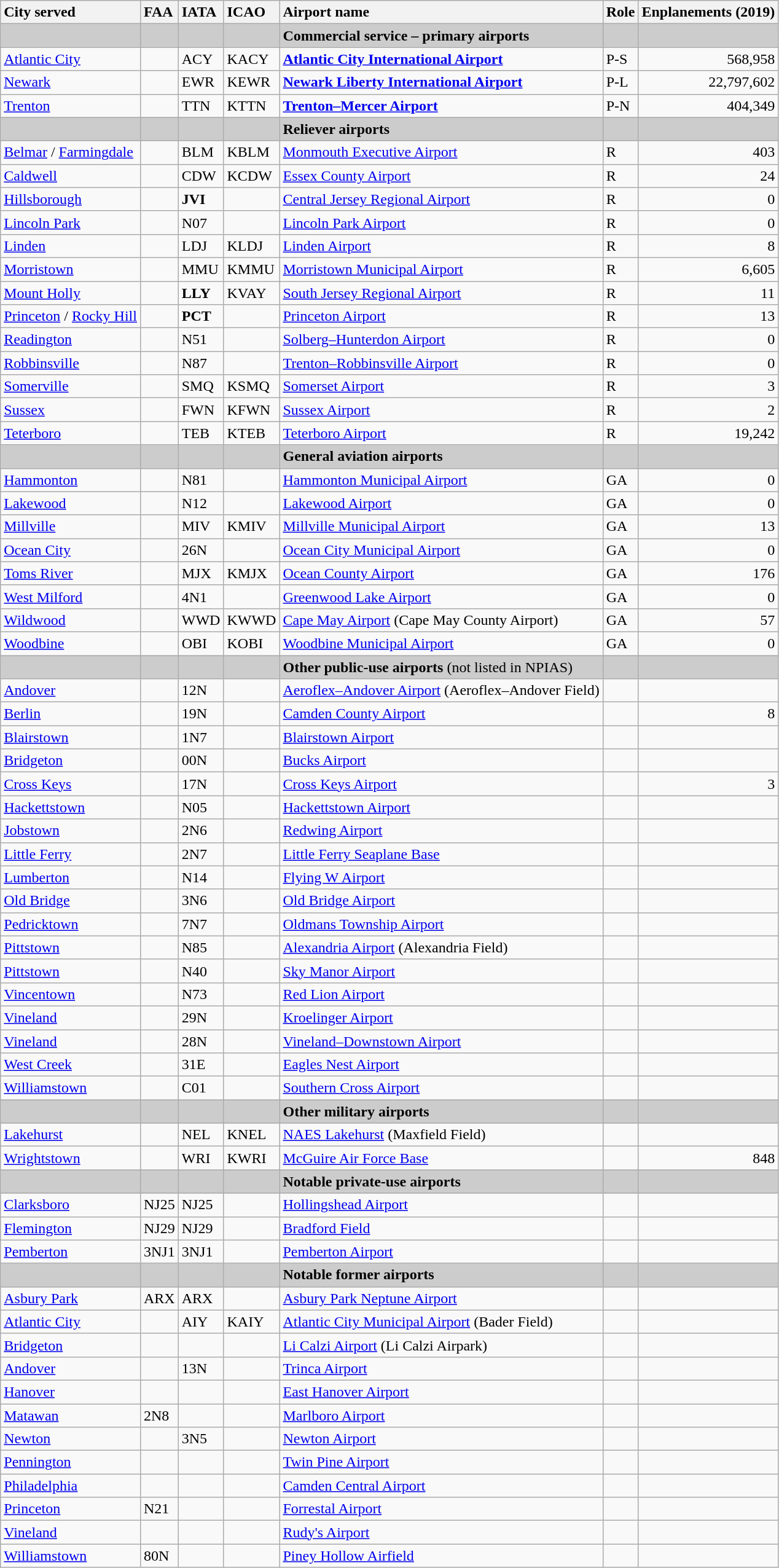<table class="wikitable sortable">
<tr valign=baseline>
<th style="white-space:nowrap; text-align:left;">City served</th>
<th style="white-space:nowrap; text-align:left;">FAA</th>
<th style="white-space:nowrap; text-align:left;">IATA</th>
<th style="white-space:nowrap; text-align:left;">ICAO</th>
<th style="white-space:nowrap; text-align:left;">Airport name</th>
<th style="white-space:nowrap; text-align:left;">Role</th>
<th style="white-space:nowrap; text-align:right;">Enplanements (2019)</th>
</tr>
<tr style="background:#CCCCCC;">
<td></td>
<td></td>
<td></td>
<td></td>
<td><strong>Commercial service – primary airports</strong></td>
<td></td>
<td><br><onlyinclude></td>
</tr>
<tr valign=top>
<td><a href='#'>Atlantic City</a></td>
<td></td>
<td>ACY</td>
<td>KACY</td>
<td><strong><a href='#'>Atlantic City International Airport</a></strong></td>
<td>P-S</td>
<td align=right>568,958</td>
</tr>
<tr valign=top>
<td><a href='#'>Newark</a></td>
<td></td>
<td>EWR</td>
<td>KEWR</td>
<td><strong><a href='#'>Newark Liberty International Airport</a></strong></td>
<td>P-L</td>
<td align=right>22,797,602</td>
</tr>
<tr valign=top>
<td><a href='#'>Trenton</a></td>
<td></td>
<td>TTN</td>
<td>KTTN</td>
<td><strong><a href='#'>Trenton–Mercer Airport</a></strong></td>
<td>P-N</td>
<td align=right>404,349<br></onlyinclude></td>
</tr>
<tr style="background:#CCCCCC;">
<td></td>
<td></td>
<td></td>
<td></td>
<td><strong>Reliever airports</strong></td>
<td></td>
<td></td>
</tr>
<tr valign=top>
<td><a href='#'>Belmar</a> / <a href='#'>Farmingdale</a></td>
<td></td>
<td>BLM</td>
<td>KBLM</td>
<td><a href='#'>Monmouth Executive Airport</a> </td>
<td>R</td>
<td align=right>403</td>
</tr>
<tr valign=top>
<td><a href='#'>Caldwell</a></td>
<td></td>
<td>CDW</td>
<td>KCDW</td>
<td><a href='#'>Essex County Airport</a></td>
<td>R</td>
<td align=right>24</td>
</tr>
<tr valign=top>
<td><a href='#'>Hillsborough</a></td>
<td></td>
<td><strong>JVI</strong></td>
<td></td>
<td><a href='#'>Central Jersey Regional Airport</a></td>
<td>R</td>
<td align=right>0</td>
</tr>
<tr valign=top>
<td><a href='#'>Lincoln Park</a></td>
<td></td>
<td>N07</td>
<td></td>
<td><a href='#'>Lincoln Park Airport</a></td>
<td>R</td>
<td align=right>0</td>
</tr>
<tr valign=top>
<td><a href='#'>Linden</a></td>
<td></td>
<td>LDJ</td>
<td>KLDJ</td>
<td><a href='#'>Linden Airport</a></td>
<td>R</td>
<td align=right>8</td>
</tr>
<tr valign=top>
<td><a href='#'>Morristown</a></td>
<td></td>
<td>MMU</td>
<td>KMMU</td>
<td><a href='#'>Morristown Municipal Airport</a></td>
<td>R</td>
<td align=right>6,605</td>
</tr>
<tr valign=top>
<td><a href='#'>Mount Holly</a></td>
<td></td>
<td><strong>LLY</strong></td>
<td>KVAY</td>
<td><a href='#'>South Jersey Regional Airport</a></td>
<td>R</td>
<td align=right>11</td>
</tr>
<tr valign=top>
<td><a href='#'>Princeton</a> / <a href='#'>Rocky Hill</a></td>
<td></td>
<td><strong>PCT</strong></td>
<td></td>
<td><a href='#'>Princeton Airport</a></td>
<td>R</td>
<td align=right>13</td>
</tr>
<tr valign=top>
<td><a href='#'>Readington</a></td>
<td></td>
<td>N51</td>
<td></td>
<td><a href='#'>Solberg–Hunterdon Airport</a></td>
<td>R</td>
<td align=right>0</td>
</tr>
<tr valign=top>
<td><a href='#'>Robbinsville</a></td>
<td></td>
<td>N87</td>
<td></td>
<td><a href='#'>Trenton–Robbinsville Airport</a></td>
<td>R</td>
<td align=right>0</td>
</tr>
<tr valign=top>
<td><a href='#'>Somerville</a></td>
<td></td>
<td>SMQ</td>
<td>KSMQ</td>
<td><a href='#'>Somerset Airport</a></td>
<td>R</td>
<td align=right>3</td>
</tr>
<tr valign=top>
<td><a href='#'>Sussex</a></td>
<td></td>
<td>FWN</td>
<td>KFWN</td>
<td><a href='#'>Sussex Airport</a></td>
<td>R</td>
<td align=right>2</td>
</tr>
<tr valign=top>
<td><a href='#'>Teterboro</a></td>
<td></td>
<td>TEB</td>
<td>KTEB</td>
<td><a href='#'>Teterboro Airport</a></td>
<td>R</td>
<td align=right>19,242</td>
</tr>
<tr style="background:#CCCCCC;">
<td></td>
<td></td>
<td></td>
<td></td>
<td><strong>General aviation airports</strong></td>
<td></td>
<td></td>
</tr>
<tr valign=top>
<td><a href='#'>Hammonton</a></td>
<td></td>
<td>N81</td>
<td></td>
<td><a href='#'>Hammonton Municipal Airport</a></td>
<td>GA</td>
<td align=right>0</td>
</tr>
<tr valign=top>
<td><a href='#'>Lakewood</a></td>
<td></td>
<td>N12</td>
<td></td>
<td><a href='#'>Lakewood Airport</a></td>
<td>GA</td>
<td align=right>0</td>
</tr>
<tr valign=top>
<td><a href='#'>Millville</a></td>
<td></td>
<td>MIV</td>
<td>KMIV</td>
<td><a href='#'>Millville Municipal Airport</a></td>
<td>GA</td>
<td align=right>13</td>
</tr>
<tr valign=top>
<td><a href='#'>Ocean City</a></td>
<td></td>
<td>26N</td>
<td></td>
<td><a href='#'>Ocean City Municipal Airport</a></td>
<td>GA</td>
<td align=right>0</td>
</tr>
<tr valign=top>
<td><a href='#'>Toms River</a></td>
<td></td>
<td>MJX</td>
<td>KMJX</td>
<td><a href='#'>Ocean County Airport</a></td>
<td>GA</td>
<td align=right>176</td>
</tr>
<tr valign=top>
<td><a href='#'>West Milford</a></td>
<td></td>
<td>4N1</td>
<td></td>
<td><a href='#'>Greenwood Lake Airport</a></td>
<td>GA</td>
<td align=right>0</td>
</tr>
<tr valign=top>
<td><a href='#'>Wildwood</a></td>
<td></td>
<td>WWD</td>
<td>KWWD</td>
<td><a href='#'>Cape May Airport</a> (Cape May County Airport)</td>
<td>GA</td>
<td align=right>57</td>
</tr>
<tr valign=top>
<td><a href='#'>Woodbine</a></td>
<td> </td>
<td>OBI</td>
<td>KOBI</td>
<td><a href='#'>Woodbine Municipal Airport</a></td>
<td>GA</td>
<td align=right>0</td>
</tr>
<tr style="background:#CCCCCC;">
<td></td>
<td></td>
<td></td>
<td></td>
<td><strong>Other public-use airports</strong> (not listed in NPIAS)</td>
<td></td>
<td></td>
</tr>
<tr valign=top>
<td><a href='#'>Andover</a></td>
<td></td>
<td>12N</td>
<td></td>
<td><a href='#'>Aeroflex–Andover Airport</a> (Aeroflex–Andover Field)</td>
<td></td>
<td></td>
</tr>
<tr valign=top>
<td><a href='#'>Berlin</a></td>
<td></td>
<td>19N</td>
<td></td>
<td><a href='#'>Camden County Airport</a></td>
<td></td>
<td align=right>8</td>
</tr>
<tr valign=top>
<td><a href='#'>Blairstown</a></td>
<td></td>
<td>1N7</td>
<td></td>
<td><a href='#'>Blairstown Airport</a></td>
<td></td>
<td></td>
</tr>
<tr valign=top>
<td><a href='#'>Bridgeton</a></td>
<td></td>
<td>00N</td>
<td></td>
<td><a href='#'>Bucks Airport</a></td>
<td></td>
<td></td>
</tr>
<tr valign=top>
<td><a href='#'>Cross Keys</a></td>
<td></td>
<td>17N</td>
<td></td>
<td><a href='#'>Cross Keys Airport</a></td>
<td></td>
<td align=right>3</td>
</tr>
<tr valign=top>
<td><a href='#'>Hackettstown</a></td>
<td></td>
<td>N05</td>
<td></td>
<td><a href='#'>Hackettstown Airport</a></td>
<td></td>
<td></td>
</tr>
<tr valign=top>
<td><a href='#'>Jobstown</a></td>
<td></td>
<td>2N6</td>
<td></td>
<td><a href='#'>Redwing Airport</a></td>
<td></td>
<td></td>
</tr>
<tr valign=top>
<td><a href='#'>Little Ferry</a></td>
<td></td>
<td>2N7</td>
<td></td>
<td><a href='#'>Little Ferry Seaplane Base</a></td>
<td></td>
<td></td>
</tr>
<tr valign=top>
<td><a href='#'>Lumberton</a></td>
<td></td>
<td>N14</td>
<td></td>
<td><a href='#'>Flying W Airport</a></td>
<td></td>
<td></td>
</tr>
<tr valign=top>
<td><a href='#'>Old Bridge</a></td>
<td></td>
<td>3N6</td>
<td></td>
<td><a href='#'>Old Bridge Airport</a></td>
<td></td>
<td></td>
</tr>
<tr valign=top>
<td><a href='#'>Pedricktown</a></td>
<td></td>
<td>7N7</td>
<td></td>
<td><a href='#'>Oldmans Township Airport</a></td>
<td></td>
<td></td>
</tr>
<tr valign=top>
<td><a href='#'>Pittstown</a></td>
<td></td>
<td>N85</td>
<td></td>
<td><a href='#'>Alexandria Airport</a> (Alexandria Field)</td>
<td></td>
<td></td>
</tr>
<tr valign=top>
<td><a href='#'>Pittstown</a></td>
<td></td>
<td>N40</td>
<td></td>
<td><a href='#'>Sky Manor Airport</a></td>
<td></td>
<td></td>
</tr>
<tr valign=top>
<td><a href='#'>Vincentown</a></td>
<td></td>
<td>N73</td>
<td></td>
<td><a href='#'>Red Lion Airport</a></td>
<td></td>
<td></td>
</tr>
<tr valign=top>
<td><a href='#'>Vineland</a></td>
<td></td>
<td>29N</td>
<td></td>
<td><a href='#'>Kroelinger Airport</a></td>
<td></td>
<td></td>
</tr>
<tr valign=top>
<td><a href='#'>Vineland</a></td>
<td></td>
<td>28N</td>
<td></td>
<td><a href='#'>Vineland–Downstown Airport</a></td>
<td></td>
<td></td>
</tr>
<tr valign=top>
<td><a href='#'>West Creek</a></td>
<td></td>
<td>31E</td>
<td></td>
<td><a href='#'>Eagles Nest Airport</a></td>
<td></td>
<td></td>
</tr>
<tr valign=top>
<td><a href='#'>Williamstown</a></td>
<td></td>
<td>C01</td>
<td></td>
<td><a href='#'>Southern Cross Airport</a></td>
<td></td>
<td></td>
</tr>
<tr style="background:#CCCCCC;">
<td></td>
<td></td>
<td></td>
<td></td>
<td><strong>Other military airports</strong></td>
<td></td>
<td></td>
</tr>
<tr valign=top>
<td><a href='#'>Lakehurst</a></td>
<td></td>
<td>NEL</td>
<td>KNEL</td>
<td><a href='#'>NAES Lakehurst</a> (Maxfield Field)</td>
<td></td>
<td></td>
</tr>
<tr valign=top>
<td><a href='#'>Wrightstown</a></td>
<td></td>
<td>WRI</td>
<td>KWRI</td>
<td><a href='#'>McGuire Air Force Base</a></td>
<td></td>
<td align=right>848</td>
</tr>
<tr style="background:#CCCCCC;">
<td></td>
<td></td>
<td></td>
<td></td>
<td><strong>Notable private-use airports</strong></td>
<td></td>
<td></td>
</tr>
<tr>
<td><a href='#'>Clarksboro</a></td>
<td>NJ25</td>
<td>NJ25</td>
<td></td>
<td><a href='#'>Hollingshead Airport</a></td>
<td></td>
<td></td>
</tr>
<tr valign=top>
<td><a href='#'>Flemington</a></td>
<td>NJ29</td>
<td>NJ29</td>
<td></td>
<td><a href='#'>Bradford Field</a></td>
<td></td>
<td></td>
</tr>
<tr valign=top>
<td><a href='#'>Pemberton</a></td>
<td>3NJ1</td>
<td>3NJ1</td>
<td></td>
<td><a href='#'>Pemberton Airport</a> </td>
<td></td>
<td></td>
</tr>
<tr style="background:#CCCCCC;">
<td></td>
<td></td>
<td></td>
<td></td>
<td><strong>Notable former airports</strong></td>
<td></td>
<td></td>
</tr>
<tr valign=top>
<td><a href='#'>Asbury Park</a></td>
<td>ARX</td>
<td>ARX</td>
<td></td>
<td><a href='#'>Asbury Park Neptune Airport</a> </td>
<td></td>
<td></td>
</tr>
<tr valign=top>
<td><a href='#'>Atlantic City</a></td>
<td></td>
<td>AIY</td>
<td>KAIY</td>
<td><a href='#'>Atlantic City Municipal Airport</a> (Bader Field) </td>
<td></td>
<td></td>
</tr>
<tr valign=top>
<td><a href='#'>Bridgeton</a></td>
<td></td>
<td></td>
<td></td>
<td><a href='#'>Li Calzi Airport</a> (Li Calzi Airpark) </td>
<td></td>
<td></td>
</tr>
<tr valign=top>
<td><a href='#'>Andover</a></td>
<td></td>
<td>13N</td>
<td></td>
<td><a href='#'>Trinca Airport</a></td>
<td></td>
<td></td>
</tr>
<tr valign=top>
<td><a href='#'>Hanover</a></td>
<td></td>
<td></td>
<td></td>
<td><a href='#'>East Hanover Airport</a> </td>
<td></td>
<td></td>
</tr>
<tr valign=top>
<td><a href='#'>Matawan</a></td>
<td>2N8</td>
<td></td>
<td></td>
<td><a href='#'>Marlboro Airport</a> </td>
<td></td>
<td></td>
</tr>
<tr valign=top>
<td><a href='#'>Newton</a></td>
<td></td>
<td>3N5</td>
<td></td>
<td><a href='#'>Newton Airport</a></td>
<td></td>
<td></td>
</tr>
<tr valign=top>
<td><a href='#'>Pennington</a></td>
<td></td>
<td></td>
<td></td>
<td><a href='#'>Twin Pine Airport</a> </td>
<td></td>
<td></td>
</tr>
<tr valign=top>
<td><a href='#'>Philadelphia</a></td>
<td></td>
<td></td>
<td></td>
<td><a href='#'>Camden Central Airport</a> </td>
<td></td>
<td></td>
</tr>
<tr valign=top>
<td><a href='#'>Princeton</a></td>
<td>N21</td>
<td></td>
<td></td>
<td><a href='#'>Forrestal Airport</a> </td>
<td></td>
<td></td>
</tr>
<tr valign=top>
<td><a href='#'>Vineland</a></td>
<td></td>
<td></td>
<td></td>
<td><a href='#'>Rudy's Airport</a> </td>
<td></td>
<td></td>
</tr>
<tr valign=top>
<td><a href='#'>Williamstown</a></td>
<td>80N</td>
<td></td>
<td></td>
<td><a href='#'>Piney Hollow Airfield</a> </td>
<td></td>
<td></td>
</tr>
</table>
